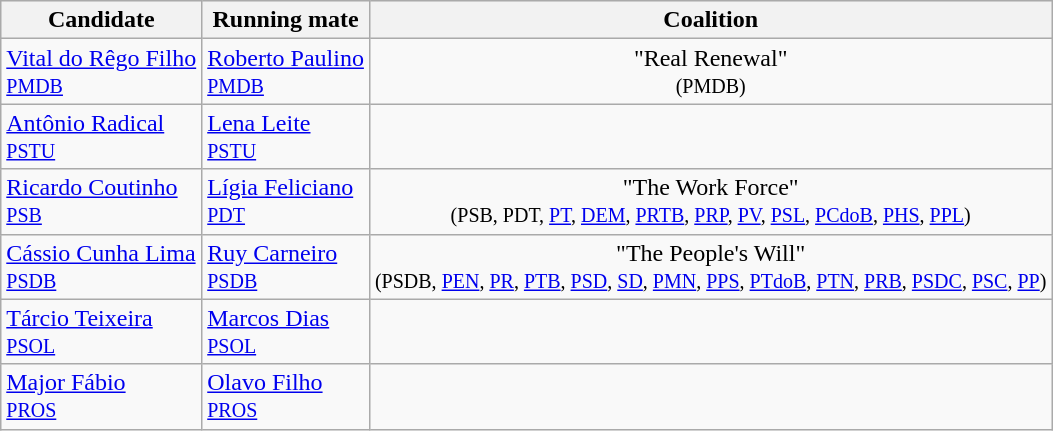<table class="sortable wikitable">
<tr style="background:#ececec; vertical-align:top;">
<th>Candidate</th>
<th>Running mate</th>
<th>Coalition</th>
</tr>
<tr>
<td><a href='#'>Vital do Rêgo Filho</a><br><small><a href='#'>PMDB</a></small></td>
<td><a href='#'>Roberto Paulino</a><br><small><a href='#'>PMDB</a></small></td>
<td style="text-align:center;">"Real Renewal"<br><small>(PMDB)</small></td>
</tr>
<tr>
<td><a href='#'>Antônio Radical</a><br><small><a href='#'>PSTU</a></small></td>
<td><a href='#'>Lena Leite</a><br><small><a href='#'>PSTU</a></small></td>
<td></td>
</tr>
<tr>
<td><a href='#'>Ricardo Coutinho</a><br><small><a href='#'>PSB</a></small></td>
<td><a href='#'>Lígia Feliciano</a><br><small><a href='#'>PDT</a></small></td>
<td style="text-align:center;">"The Work Force"<br><small>(PSB, PDT, <a href='#'>PT</a>, <a href='#'>DEM</a>, <a href='#'>PRTB</a>, <a href='#'>PRP</a>, <a href='#'>PV</a>, <a href='#'>PSL</a>, <a href='#'>PCdoB</a>, <a href='#'>PHS</a>, <a href='#'>PPL</a>)</small></td>
</tr>
<tr>
<td><a href='#'>Cássio Cunha Lima</a><br><small><a href='#'>PSDB</a></small></td>
<td><a href='#'>Ruy Carneiro</a><br><small><a href='#'>PSDB</a></small></td>
<td style="text-align:center;">"The People's Will"<br><small>(PSDB, <a href='#'>PEN</a>, <a href='#'>PR</a>, <a href='#'>PTB</a>, <a href='#'>PSD</a>, <a href='#'>SD</a>, <a href='#'>PMN</a>, <a href='#'>PPS</a>, <a href='#'>PTdoB</a>, <a href='#'>PTN</a>, <a href='#'>PRB</a>, <a href='#'>PSDC</a>, <a href='#'>PSC</a>, <a href='#'>PP</a>)</small></td>
</tr>
<tr>
<td><a href='#'>Tárcio Teixeira</a><br><small><a href='#'>PSOL</a></small></td>
<td><a href='#'>Marcos Dias</a><br><small><a href='#'>PSOL</a></small></td>
<td></td>
</tr>
<tr>
<td><a href='#'>Major Fábio</a><br><small><a href='#'>PROS</a></small></td>
<td><a href='#'>Olavo Filho</a><br><small><a href='#'>PROS</a></small></td>
<td></td>
</tr>
</table>
